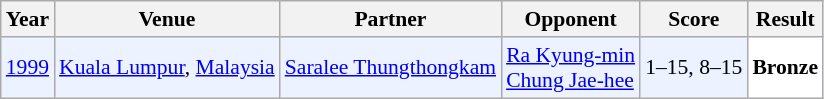<table class="sortable wikitable" style="font-size: 90%;">
<tr>
<th>Year</th>
<th>Venue</th>
<th>Partner</th>
<th>Opponent</th>
<th>Score</th>
<th>Result</th>
</tr>
<tr style="background:#ECF2FF">
<td align="center"><a href='#'>1999</a></td>
<td align="left"><a href='#'>Kuala Lumpur</a>, <a href='#'>Malaysia</a></td>
<td align="left"> <a href='#'>Saralee Thungthongkam</a></td>
<td align="left"> <a href='#'>Ra Kyung-min</a> <br>  <a href='#'>Chung Jae-hee</a></td>
<td align="left">1–15, 8–15</td>
<td style="text-align:left; background:white"> <strong>Bronze</strong></td>
</tr>
</table>
